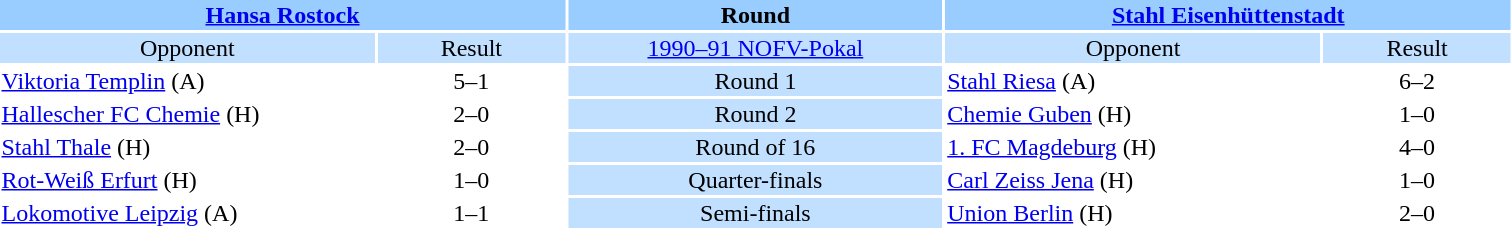<table style="width:80%; text-align:center;">
<tr style="vertical-align:top; background:#99CCFF;">
<th colspan="2"><a href='#'>Hansa Rostock</a></th>
<th style="width:20%">Round</th>
<th colspan="2"><a href='#'>Stahl Eisenhüttenstadt</a></th>
</tr>
<tr style="vertical-align:top; background:#c1e0ff;">
<td style="width:20%">Opponent</td>
<td style="width:10%">Result</td>
<td><a href='#'>1990–91 NOFV-Pokal</a></td>
<td style="width:20%">Opponent</td>
<td style="width:10%">Result</td>
</tr>
<tr>
<td align="left"><a href='#'>Viktoria Templin</a> (A)</td>
<td>5–1</td>
<td style="background:#C1E0FF;">Round 1</td>
<td align="left"><a href='#'>Stahl Riesa</a> (A)</td>
<td>6–2</td>
</tr>
<tr>
<td align="left"><a href='#'>Hallescher FC Chemie</a> (H)</td>
<td>2–0</td>
<td style="background:#C1E0FF;">Round 2</td>
<td align="left"><a href='#'>Chemie Guben</a> (H)</td>
<td>1–0</td>
</tr>
<tr>
<td align="left"><a href='#'>Stahl Thale</a> (H)</td>
<td>2–0</td>
<td style="background:#C1E0FF;">Round of 16</td>
<td align="left"><a href='#'>1. FC Magdeburg</a> (H)</td>
<td>4–0</td>
</tr>
<tr>
<td align="left"><a href='#'>Rot-Weiß Erfurt</a> (H)</td>
<td>1–0</td>
<td style="background:#C1E0FF;">Quarter-finals</td>
<td align="left"><a href='#'>Carl Zeiss Jena</a> (H)</td>
<td>1–0</td>
</tr>
<tr>
<td align="left"><a href='#'>Lokomotive Leipzig</a> (A)</td>
<td>1–1  </td>
<td style="background:#C1E0FF;">Semi-finals</td>
<td align="left"><a href='#'>Union Berlin</a> (H)</td>
<td>2–0</td>
</tr>
</table>
